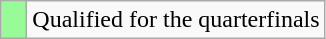<table class="wikitable">
<tr>
<td width=10px bgcolor="#98fb98"></td>
<td>Qualified for the quarterfinals</td>
</tr>
</table>
